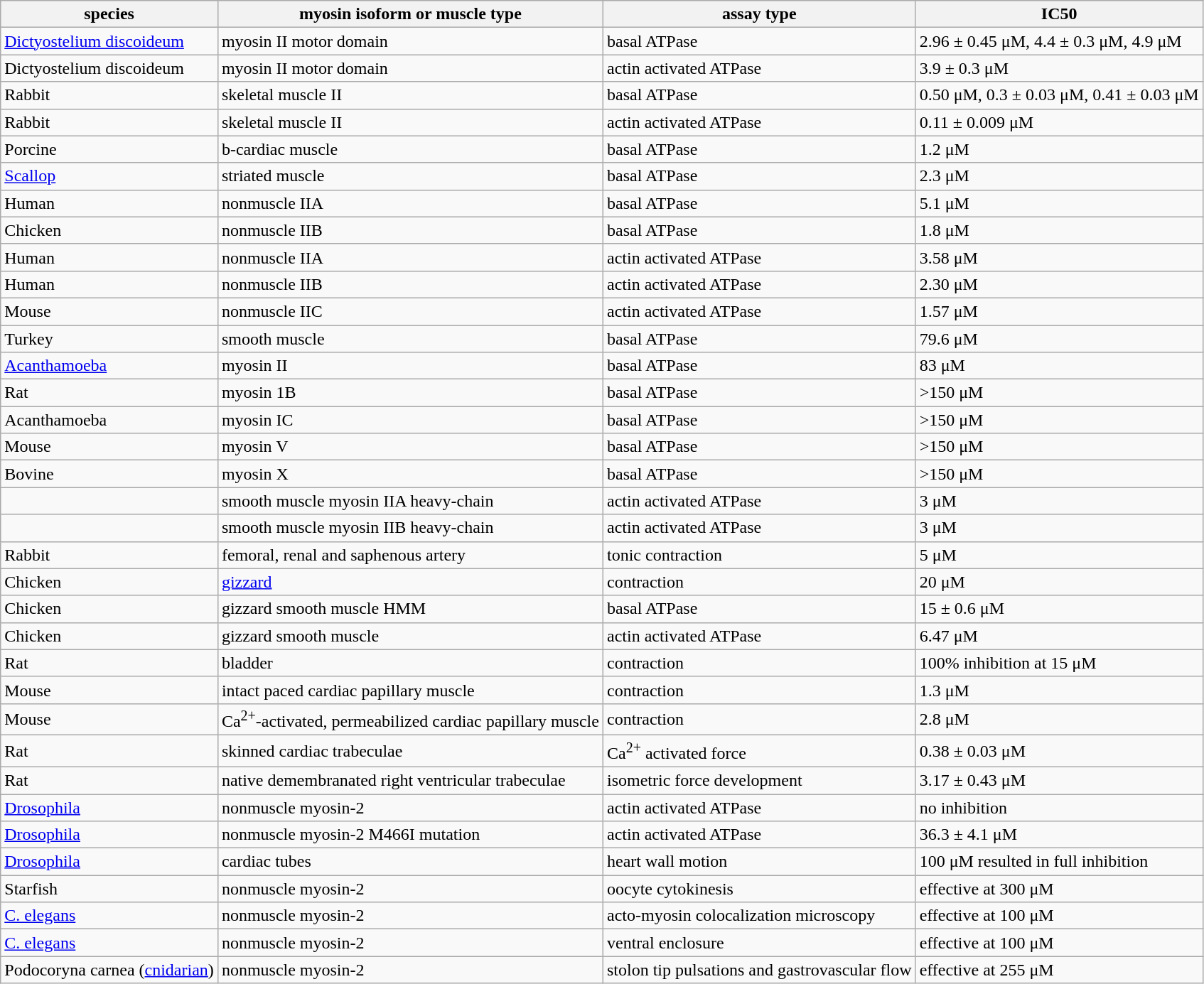<table class="wikitable">
<tr>
<th>species</th>
<th>myosin isoform or muscle type</th>
<th>assay type</th>
<th>IC50</th>
</tr>
<tr>
<td><a href='#'>Dictyostelium discoideum</a></td>
<td>myosin II motor domain</td>
<td>basal ATPase</td>
<td>2.96 ± 0.45 μM, 4.4 ± 0.3 μM, 4.9 μM</td>
</tr>
<tr>
<td>Dictyostelium discoideum</td>
<td>myosin II motor domain</td>
<td>actin activated ATPase</td>
<td>3.9 ± 0.3 μM</td>
</tr>
<tr>
<td>Rabbit</td>
<td>skeletal muscle II</td>
<td>basal ATPase</td>
<td>0.50 μM, 0.3 ± 0.03 μM, 0.41 ± 0.03 μM </td>
</tr>
<tr>
<td>Rabbit</td>
<td>skeletal muscle II</td>
<td>actin activated ATPase</td>
<td>0.11 ± 0.009 μM</td>
</tr>
<tr>
<td>Porcine</td>
<td>b-cardiac muscle</td>
<td>basal ATPase</td>
<td>1.2 μM</td>
</tr>
<tr>
<td><a href='#'>Scallop</a></td>
<td>striated muscle</td>
<td>basal ATPase</td>
<td>2.3 μM</td>
</tr>
<tr>
<td>Human</td>
<td>nonmuscle IIA</td>
<td>basal ATPase</td>
<td>5.1 μM</td>
</tr>
<tr>
<td>Chicken</td>
<td>nonmuscle IIB</td>
<td>basal ATPase</td>
<td>1.8 μM</td>
</tr>
<tr>
<td>Human</td>
<td>nonmuscle IIA</td>
<td>actin activated ATPase</td>
<td>3.58 μM</td>
</tr>
<tr>
<td>Human</td>
<td>nonmuscle IIB</td>
<td>actin activated ATPase</td>
<td>2.30 μM</td>
</tr>
<tr>
<td>Mouse</td>
<td>nonmuscle IIC</td>
<td>actin activated ATPase</td>
<td>1.57 μM</td>
</tr>
<tr>
<td>Turkey</td>
<td>smooth muscle</td>
<td>basal ATPase</td>
<td>79.6 μM</td>
</tr>
<tr>
<td><a href='#'>Acanthamoeba</a></td>
<td>myosin II</td>
<td>basal ATPase</td>
<td>83 μM</td>
</tr>
<tr>
<td>Rat</td>
<td>myosin 1B</td>
<td>basal ATPase</td>
<td>>150 μM</td>
</tr>
<tr>
<td>Acanthamoeba</td>
<td>myosin IC</td>
<td>basal ATPase</td>
<td>>150 μM</td>
</tr>
<tr>
<td>Mouse</td>
<td>myosin V</td>
<td>basal ATPase</td>
<td>>150 μM</td>
</tr>
<tr>
<td>Bovine</td>
<td>myosin X</td>
<td>basal ATPase</td>
<td>>150 μM</td>
</tr>
<tr>
<td></td>
<td>smooth muscle myosin IIA heavy-chain</td>
<td>actin activated ATPase</td>
<td>3 μM</td>
</tr>
<tr>
<td></td>
<td>smooth muscle myosin IIB heavy-chain</td>
<td>actin activated ATPase</td>
<td>3 μM</td>
</tr>
<tr>
<td>Rabbit</td>
<td>femoral, renal and saphenous artery</td>
<td>tonic contraction</td>
<td>5 μM</td>
</tr>
<tr>
<td>Chicken</td>
<td><a href='#'>gizzard</a></td>
<td>contraction</td>
<td>20 μM</td>
</tr>
<tr>
<td>Chicken</td>
<td>gizzard smooth muscle HMM</td>
<td>basal ATPase</td>
<td>15 ± 0.6 μM</td>
</tr>
<tr>
<td>Chicken</td>
<td>gizzard smooth muscle</td>
<td>actin activated ATPase</td>
<td>6.47 μM</td>
</tr>
<tr>
<td>Rat</td>
<td>bladder</td>
<td>contraction</td>
<td>100% inhibition at 15 μM</td>
</tr>
<tr>
<td>Mouse</td>
<td>intact paced cardiac papillary muscle</td>
<td>contraction</td>
<td>1.3 μM</td>
</tr>
<tr>
<td>Mouse</td>
<td>Ca<sup>2+</sup>-activated, permeabilized cardiac papillary muscle</td>
<td>contraction</td>
<td>2.8 μM</td>
</tr>
<tr>
<td>Rat</td>
<td>skinned cardiac trabeculae</td>
<td>Ca<sup>2+</sup> activated force</td>
<td>0.38 ± 0.03 μM</td>
</tr>
<tr>
<td>Rat</td>
<td>native demembranated right ventricular trabeculae</td>
<td>isometric force development</td>
<td>3.17 ± 0.43 μM</td>
</tr>
<tr>
<td><a href='#'>Drosophila</a></td>
<td>nonmuscle myosin-2</td>
<td>actin activated ATPase</td>
<td>no inhibition</td>
</tr>
<tr>
<td><a href='#'>Drosophila</a></td>
<td>nonmuscle myosin-2 M466I mutation</td>
<td>actin activated ATPase</td>
<td>36.3 ± 4.1 μM</td>
</tr>
<tr>
<td><a href='#'>Drosophila</a></td>
<td>cardiac tubes</td>
<td>heart wall motion</td>
<td>100 μM resulted in full inhibition</td>
</tr>
<tr>
<td>Starfish</td>
<td>nonmuscle myosin-2</td>
<td>oocyte cytokinesis</td>
<td>effective at 300 μM</td>
</tr>
<tr>
<td><a href='#'>C. elegans</a></td>
<td>nonmuscle myosin-2</td>
<td>acto-myosin colocalization microscopy</td>
<td>effective at 100 μM </td>
</tr>
<tr>
<td><a href='#'>C. elegans</a></td>
<td>nonmuscle myosin-2</td>
<td>ventral enclosure</td>
<td>effective at 100 μM</td>
</tr>
<tr>
<td>Podocoryna carnea (<a href='#'>cnidarian</a>)</td>
<td>nonmuscle myosin-2</td>
<td>stolon tip pulsations and  gastrovascular flow</td>
<td>effective at 255 μM</td>
</tr>
</table>
